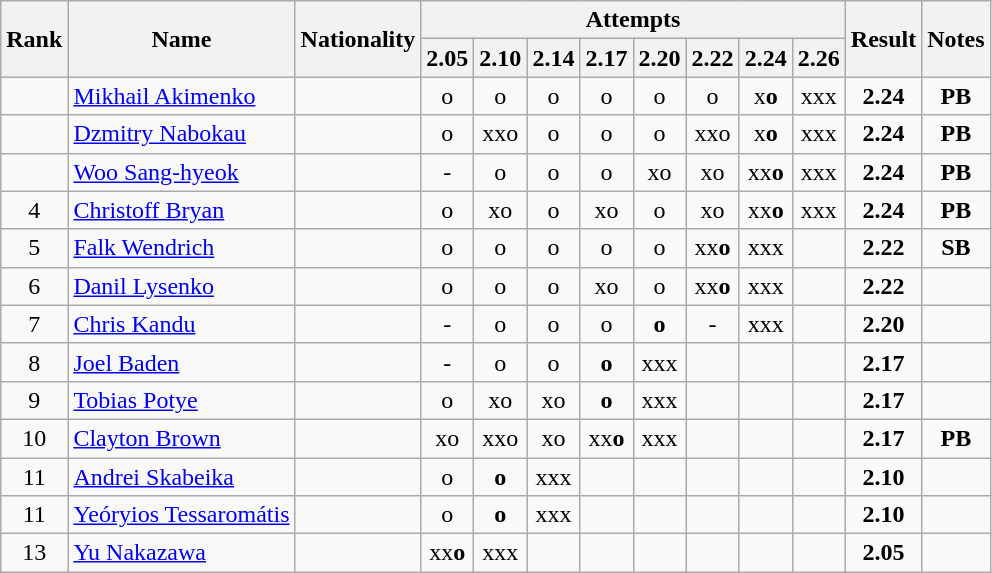<table class="wikitable sortable" style="text-align:center">
<tr>
<th rowspan=2>Rank</th>
<th rowspan=2>Name</th>
<th rowspan=2>Nationality</th>
<th colspan=8>Attempts</th>
<th rowspan=2>Result</th>
<th rowspan=2>Notes</th>
</tr>
<tr>
<th>2.05</th>
<th>2.10</th>
<th>2.14</th>
<th>2.17</th>
<th>2.20</th>
<th>2.22</th>
<th>2.24</th>
<th>2.26</th>
</tr>
<tr>
<td></td>
<td align=left><a href='#'>Mikhail Akimenko</a></td>
<td align=left></td>
<td>o</td>
<td>o</td>
<td>o</td>
<td>o</td>
<td>o</td>
<td>o</td>
<td>x<strong>o</strong></td>
<td>xxx</td>
<td><strong>2.24</strong></td>
<td><strong>PB</strong></td>
</tr>
<tr>
<td></td>
<td align=left><a href='#'>Dzmitry Nabokau</a></td>
<td align=left></td>
<td>o</td>
<td>xxo</td>
<td>o</td>
<td>o</td>
<td>o</td>
<td>xxo</td>
<td>x<strong>o</strong></td>
<td>xxx</td>
<td><strong>2.24</strong></td>
<td><strong>PB</strong></td>
</tr>
<tr>
<td></td>
<td align=left><a href='#'>Woo Sang-hyeok</a></td>
<td align=left></td>
<td>-</td>
<td>o</td>
<td>o</td>
<td>o</td>
<td>xo</td>
<td>xo</td>
<td>xx<strong>o</strong></td>
<td>xxx</td>
<td><strong>2.24</strong></td>
<td><strong>PB</strong></td>
</tr>
<tr>
<td>4</td>
<td align=left><a href='#'>Christoff Bryan</a></td>
<td align=left></td>
<td>o</td>
<td>xo</td>
<td>o</td>
<td>xo</td>
<td>o</td>
<td>xo</td>
<td>xx<strong>o</strong></td>
<td>xxx</td>
<td><strong>2.24</strong></td>
<td><strong>PB</strong></td>
</tr>
<tr>
<td>5</td>
<td align=left><a href='#'>Falk Wendrich</a></td>
<td align=left></td>
<td>o</td>
<td>o</td>
<td>o</td>
<td>o</td>
<td>o</td>
<td>xx<strong>o</strong></td>
<td>xxx</td>
<td></td>
<td><strong>2.22</strong></td>
<td><strong>SB</strong></td>
</tr>
<tr>
<td>6</td>
<td align=left><a href='#'>Danil Lysenko</a></td>
<td align=left></td>
<td>o</td>
<td>o</td>
<td>o</td>
<td>xo</td>
<td>o</td>
<td>xx<strong>o</strong></td>
<td>xxx</td>
<td></td>
<td><strong>2.22</strong></td>
<td></td>
</tr>
<tr>
<td>7</td>
<td align=left><a href='#'>Chris Kandu</a></td>
<td align=left></td>
<td>-</td>
<td>o</td>
<td>o</td>
<td>o</td>
<td><strong>o</strong></td>
<td>-</td>
<td>xxx</td>
<td></td>
<td><strong>2.20</strong></td>
<td></td>
</tr>
<tr>
<td>8</td>
<td align=left><a href='#'>Joel Baden</a></td>
<td align=left></td>
<td>-</td>
<td>o</td>
<td>o</td>
<td><strong>o</strong></td>
<td>xxx</td>
<td></td>
<td></td>
<td></td>
<td><strong>2.17</strong></td>
<td></td>
</tr>
<tr>
<td>9</td>
<td align=left><a href='#'>Tobias Potye</a></td>
<td align=left></td>
<td>o</td>
<td>xo</td>
<td>xo</td>
<td><strong>o</strong></td>
<td>xxx</td>
<td></td>
<td></td>
<td></td>
<td><strong>2.17</strong></td>
<td></td>
</tr>
<tr>
<td>10</td>
<td align=left><a href='#'>Clayton Brown</a></td>
<td align=left></td>
<td>xo</td>
<td>xxo</td>
<td>xo</td>
<td>xx<strong>o</strong></td>
<td>xxx</td>
<td></td>
<td></td>
<td></td>
<td><strong>2.17</strong></td>
<td><strong>PB</strong></td>
</tr>
<tr>
<td>11</td>
<td align=left><a href='#'>Andrei Skabeika</a></td>
<td align=left></td>
<td>o</td>
<td><strong>o</strong></td>
<td>xxx</td>
<td></td>
<td></td>
<td></td>
<td></td>
<td></td>
<td><strong>2.10</strong></td>
<td></td>
</tr>
<tr>
<td>11</td>
<td align=left><a href='#'>Yeóryios Tessaromátis</a></td>
<td align=left></td>
<td>o</td>
<td><strong>o</strong></td>
<td>xxx</td>
<td></td>
<td></td>
<td></td>
<td></td>
<td></td>
<td><strong>2.10</strong></td>
<td></td>
</tr>
<tr>
<td>13</td>
<td align=left><a href='#'>Yu Nakazawa</a></td>
<td align=left></td>
<td>xx<strong>o</strong></td>
<td>xxx</td>
<td></td>
<td></td>
<td></td>
<td></td>
<td></td>
<td></td>
<td><strong>2.05</strong></td>
<td></td>
</tr>
</table>
